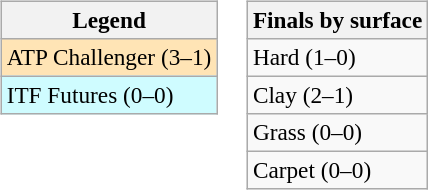<table>
<tr valign=top>
<td><br><table class=wikitable style=font-size:97%>
<tr>
<th>Legend</th>
</tr>
<tr bgcolor=moccasin>
<td>ATP Challenger (3–1)</td>
</tr>
<tr bgcolor=cffcff>
<td>ITF Futures (0–0)</td>
</tr>
</table>
</td>
<td><br><table class=wikitable style=font-size:97%>
<tr>
<th>Finals by surface</th>
</tr>
<tr>
<td>Hard (1–0)</td>
</tr>
<tr>
<td>Clay (2–1)</td>
</tr>
<tr>
<td>Grass (0–0)</td>
</tr>
<tr>
<td>Carpet (0–0)</td>
</tr>
</table>
</td>
</tr>
</table>
